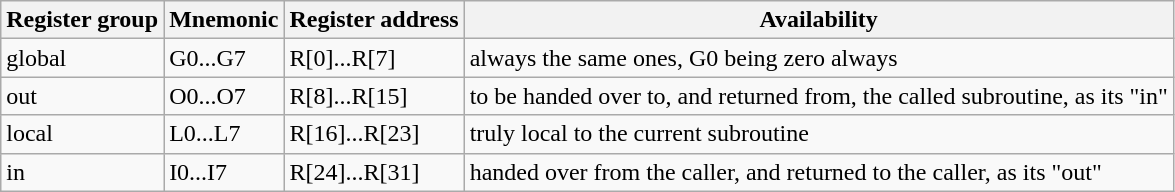<table class="wikitable">
<tr>
<th>Register group</th>
<th>Mnemonic</th>
<th>Register address</th>
<th>Availability</th>
</tr>
<tr>
<td>global</td>
<td>G0...G7</td>
<td>R[0]...R[7]</td>
<td>always the same ones, G0 being zero always</td>
</tr>
<tr>
<td>out</td>
<td>O0...O7</td>
<td>R[8]...R[15]</td>
<td>to be handed over to, and returned from, the called subroutine, as its "in"</td>
</tr>
<tr>
<td>local</td>
<td>L0...L7</td>
<td>R[16]...R[23]</td>
<td>truly local to the current subroutine</td>
</tr>
<tr>
<td>in</td>
<td>I0...I7</td>
<td>R[24]...R[31]</td>
<td>handed over from the caller, and returned to the caller, as its "out"</td>
</tr>
</table>
